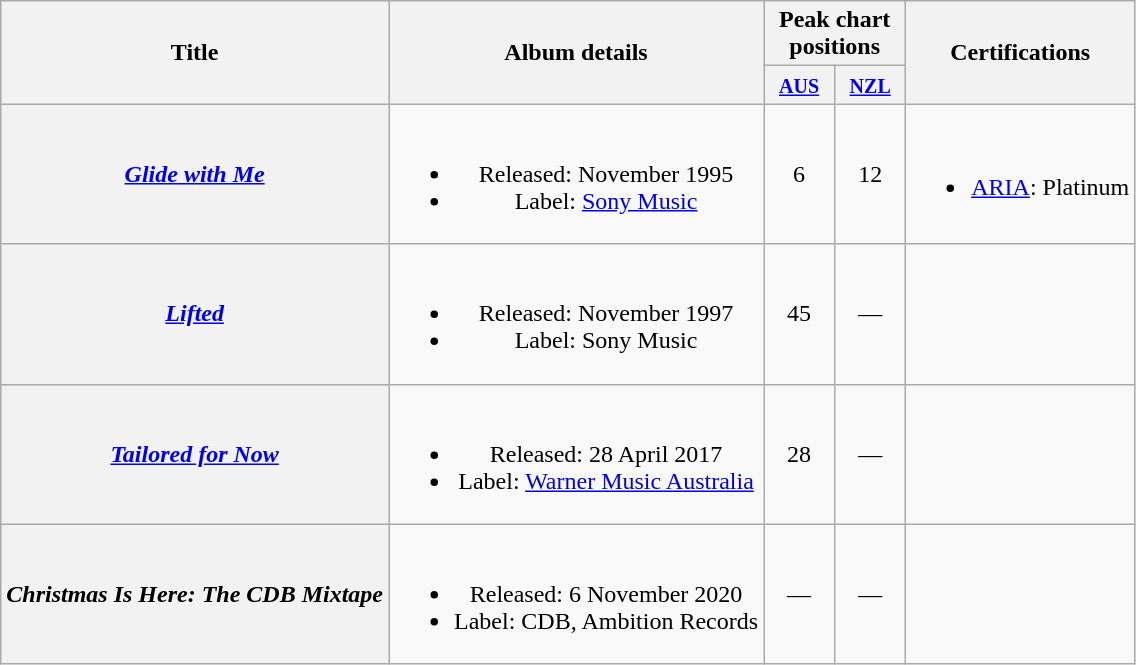<table class="wikitable plainrowheaders" style="text-align:center;" border="1">
<tr>
<th rowspan="2">Title</th>
<th rowspan="2">Album details</th>
<th colspan="2">Peak chart positions</th>
<th rowspan="2">Certifications</th>
</tr>
<tr>
<th width="40"><small><a href='#'>AUS</a></small><br></th>
<th width="40"><small><a href='#'>NZL</a></small><br></th>
</tr>
<tr>
<th scope="row"><em><a href='#'>Glide with Me</a></em></th>
<td><br><ul><li>Released: November 1995</li><li>Label: <a href='#'>Sony Music</a></li></ul></td>
<td>6</td>
<td>12</td>
<td><br><ul><li><a href='#'>ARIA</a>: Platinum</li></ul></td>
</tr>
<tr>
<th scope="row"><em><a href='#'>Lifted</a></em></th>
<td><br><ul><li>Released: November 1997</li><li>Label: Sony Music</li></ul></td>
<td>45</td>
<td>—</td>
<td></td>
</tr>
<tr>
<th scope="row"><em><a href='#'>Tailored for Now</a></em></th>
<td><br><ul><li>Released: 28 April 2017</li><li>Label: <a href='#'>Warner Music Australia</a></li></ul></td>
<td>28</td>
<td>—</td>
<td></td>
</tr>
<tr>
<th scope="row"><em>Christmas Is Here: The CDB Mixtape</em></th>
<td><br><ul><li>Released: 6 November 2020</li><li>Label: CDB, Ambition Records</li></ul></td>
<td>—</td>
<td>—</td>
<td></td>
</tr>
</table>
